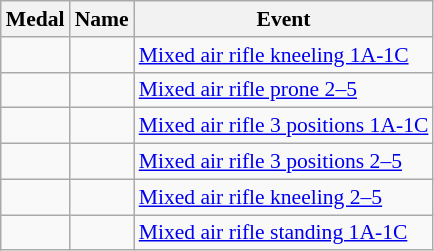<table class="wikitable sortable" style="font-size:90%">
<tr>
<th>Medal</th>
<th>Name</th>
<th>Event</th>
</tr>
<tr>
<td></td>
<td></td>
<td><a href='#'>Mixed air rifle kneeling 1A-1C</a></td>
</tr>
<tr>
<td></td>
<td></td>
<td><a href='#'>Mixed air rifle prone 2–5</a></td>
</tr>
<tr>
<td></td>
<td></td>
<td><a href='#'>Mixed air rifle 3 positions 1A-1C</a></td>
</tr>
<tr>
<td></td>
<td></td>
<td><a href='#'>Mixed air rifle 3 positions 2–5</a></td>
</tr>
<tr>
<td></td>
<td></td>
<td><a href='#'>Mixed air rifle kneeling 2–5</a></td>
</tr>
<tr>
<td></td>
<td></td>
<td><a href='#'>Mixed air rifle standing 1A-1C</a></td>
</tr>
</table>
